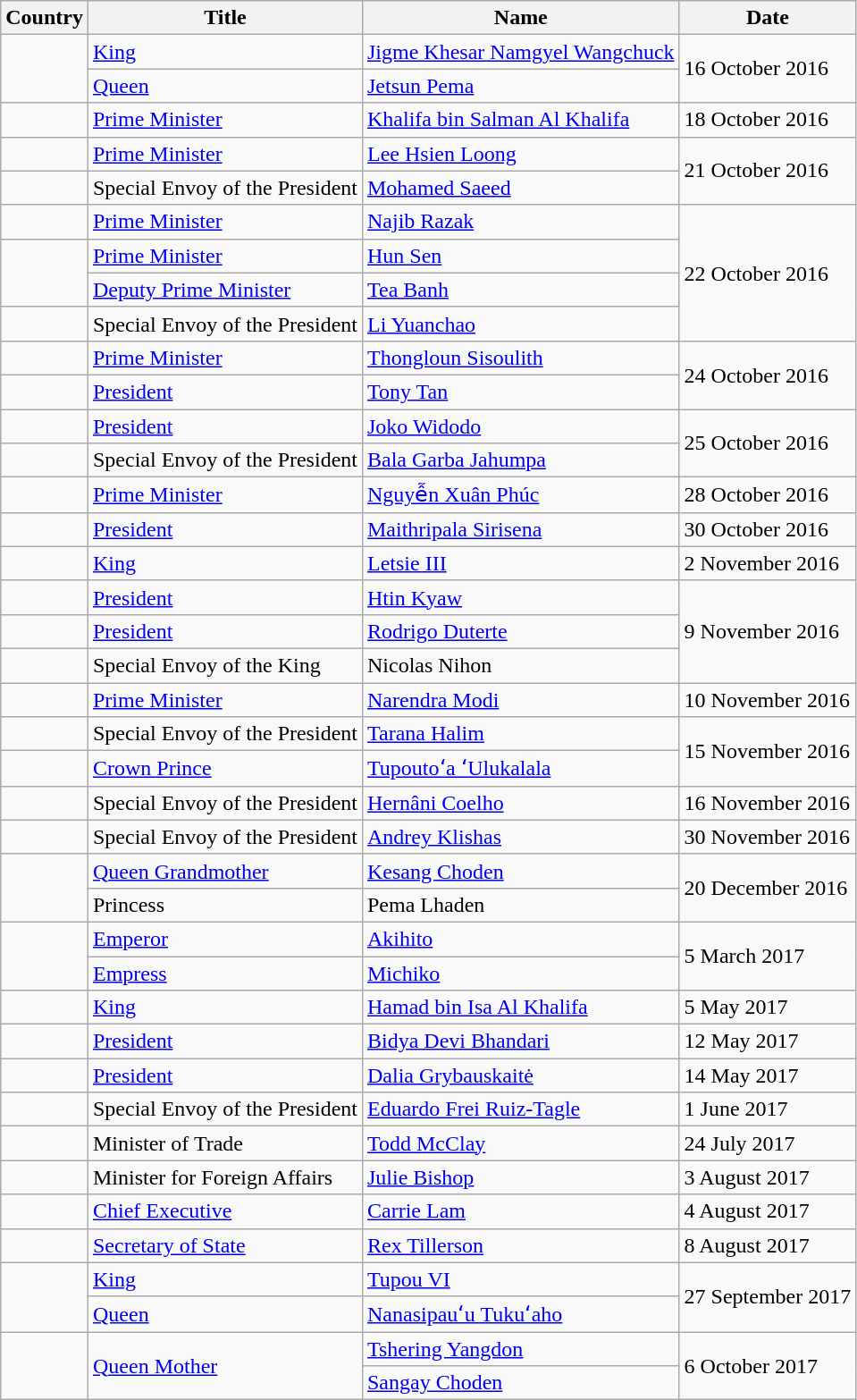<table class="wikitable sortable">
<tr>
<th>Country</th>
<th>Title</th>
<th>Name</th>
<th>Date</th>
</tr>
<tr>
<td rowspan="2"></td>
<td><a href='#'>King</a></td>
<td><a href='#'>Jigme Khesar Namgyel Wangchuck</a></td>
<td rowspan="2">16 October 2016</td>
</tr>
<tr>
<td><a href='#'>Queen</a></td>
<td><a href='#'>Jetsun Pema</a></td>
</tr>
<tr>
<td></td>
<td><a href='#'>Prime Minister</a></td>
<td><a href='#'>Khalifa bin Salman Al Khalifa</a></td>
<td>18 October 2016</td>
</tr>
<tr>
<td></td>
<td><a href='#'>Prime Minister</a></td>
<td><a href='#'>Lee Hsien Loong</a></td>
<td rowspan="2">21 October 2016</td>
</tr>
<tr>
<td></td>
<td>Special Envoy of the President</td>
<td><a href='#'>Mohamed Saeed</a></td>
</tr>
<tr>
<td></td>
<td><a href='#'>Prime Minister</a></td>
<td><a href='#'>Najib Razak</a></td>
<td rowspan="4">22 October 2016</td>
</tr>
<tr>
<td rowspan="2"></td>
<td><a href='#'>Prime Minister</a></td>
<td><a href='#'>Hun Sen</a></td>
</tr>
<tr>
<td><a href='#'>Deputy Prime Minister</a></td>
<td><a href='#'>Tea Banh</a></td>
</tr>
<tr>
<td></td>
<td>Special Envoy of the President</td>
<td><a href='#'>Li Yuanchao</a></td>
</tr>
<tr>
<td></td>
<td><a href='#'>Prime Minister</a></td>
<td><a href='#'>Thongloun Sisoulith</a></td>
<td rowspan="2">24 October 2016</td>
</tr>
<tr>
<td></td>
<td><a href='#'>President</a></td>
<td><a href='#'>Tony Tan</a></td>
</tr>
<tr>
<td></td>
<td><a href='#'>President</a></td>
<td><a href='#'>Joko Widodo</a></td>
<td rowspan="2">25 October 2016</td>
</tr>
<tr>
<td></td>
<td>Special Envoy of the President</td>
<td><a href='#'>Bala Garba Jahumpa</a></td>
</tr>
<tr>
<td></td>
<td><a href='#'>Prime Minister</a></td>
<td><a href='#'>Nguyễn Xuân Phúc</a></td>
<td>28 October 2016</td>
</tr>
<tr>
<td></td>
<td><a href='#'>President</a></td>
<td><a href='#'>Maithripala Sirisena</a></td>
<td>30 October 2016</td>
</tr>
<tr>
<td></td>
<td><a href='#'>King</a></td>
<td><a href='#'>Letsie III</a></td>
<td>2 November 2016</td>
</tr>
<tr>
<td></td>
<td><a href='#'>President</a></td>
<td><a href='#'>Htin Kyaw</a></td>
<td rowspan="3">9 November 2016</td>
</tr>
<tr>
<td></td>
<td><a href='#'>President</a></td>
<td><a href='#'>Rodrigo Duterte</a></td>
</tr>
<tr>
<td></td>
<td>Special Envoy of the King</td>
<td>Nicolas Nihon</td>
</tr>
<tr>
<td></td>
<td><a href='#'>Prime Minister</a></td>
<td><a href='#'>Narendra Modi</a></td>
<td>10 November 2016</td>
</tr>
<tr>
<td></td>
<td>Special Envoy of the President</td>
<td><a href='#'>Tarana Halim</a></td>
<td rowspan="2">15 November 2016</td>
</tr>
<tr>
<td></td>
<td><a href='#'>Crown Prince</a></td>
<td><a href='#'>Tupoutoʻa ʻUlukalala</a></td>
</tr>
<tr>
<td></td>
<td>Special Envoy of the President</td>
<td><a href='#'>Hernâni Coelho</a></td>
<td>16 November 2016</td>
</tr>
<tr>
<td></td>
<td>Special Envoy of the President</td>
<td><a href='#'>Andrey Klishas</a></td>
<td>30 November 2016</td>
</tr>
<tr>
<td rowspan="2"></td>
<td><a href='#'>Queen Grandmother</a></td>
<td><a href='#'>Kesang Choden</a></td>
<td rowspan="2">20 December 2016</td>
</tr>
<tr>
<td>Princess</td>
<td>Pema Lhaden</td>
</tr>
<tr>
<td rowspan="2"></td>
<td><a href='#'>Emperor</a></td>
<td><a href='#'>Akihito</a></td>
<td rowspan="2">5 March 2017</td>
</tr>
<tr>
<td><a href='#'>Empress</a></td>
<td><a href='#'>Michiko</a></td>
</tr>
<tr>
<td></td>
<td><a href='#'>King</a></td>
<td><a href='#'>Hamad bin Isa Al Khalifa</a></td>
<td>5 May 2017</td>
</tr>
<tr>
<td></td>
<td><a href='#'>President</a></td>
<td><a href='#'>Bidya Devi Bhandari</a></td>
<td>12 May 2017</td>
</tr>
<tr>
<td></td>
<td><a href='#'>President</a></td>
<td><a href='#'>Dalia Grybauskaitė</a></td>
<td>14 May 2017</td>
</tr>
<tr>
<td></td>
<td>Special Envoy of the President</td>
<td><a href='#'>Eduardo Frei Ruiz-Tagle</a></td>
<td>1 June 2017</td>
</tr>
<tr>
<td></td>
<td>Minister of Trade</td>
<td><a href='#'>Todd McClay</a></td>
<td>24 July 2017</td>
</tr>
<tr>
<td></td>
<td>Minister for Foreign Affairs</td>
<td><a href='#'>Julie Bishop</a></td>
<td>3 August 2017</td>
</tr>
<tr>
<td></td>
<td><a href='#'>Chief Executive</a></td>
<td><a href='#'>Carrie Lam</a></td>
<td>4 August 2017</td>
</tr>
<tr>
<td></td>
<td><a href='#'>Secretary of State</a></td>
<td><a href='#'>Rex Tillerson</a></td>
<td>8 August 2017</td>
</tr>
<tr>
<td rowspan="2"></td>
<td><a href='#'>King</a></td>
<td><a href='#'>Tupou VI</a></td>
<td rowspan="2">27 September 2017</td>
</tr>
<tr>
<td><a href='#'>Queen</a></td>
<td><a href='#'>Nanasipauʻu Tukuʻaho</a></td>
</tr>
<tr>
<td rowspan="2"></td>
<td rowspan="2"><a href='#'>Queen Mother</a></td>
<td><a href='#'>Tshering Yangdon</a></td>
<td rowspan="2">6 October 2017</td>
</tr>
<tr>
<td><a href='#'>Sangay Choden</a></td>
</tr>
</table>
